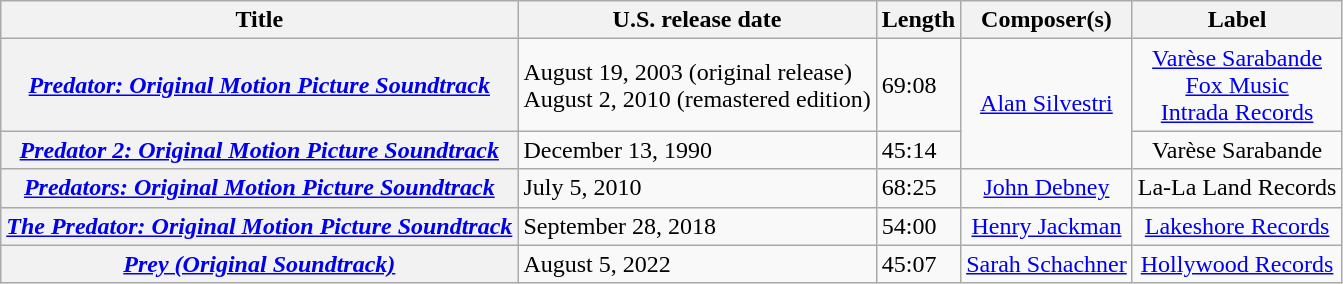<table class="wikitable plainrowheaders" style="text-align:center;">
<tr>
<th scope="col">Title</th>
<th scope="col">U.S. release date</th>
<th scope="col">Length</th>
<th scope="col">Composer(s)</th>
<th scope="col">Label</th>
</tr>
<tr>
<th scope="row"><em><a href='#'>Predator: Original Motion Picture Soundtrack</a></em></th>
<td style="text-align:left">August 19, 2003 (original release)<br>August 2, 2010 (remastered edition)</td>
<td style="text-align:left">69:08</td>
<td rowspan="2"><a href='#'>Alan Silvestri</a></td>
<td><a href='#'>Varèse Sarabande</a><br><a href='#'>Fox Music</a><br><a href='#'>Intrada Records</a></td>
</tr>
<tr>
<th scope="row"><em><a href='#'>Predator 2: Original Motion Picture Soundtrack</a></em></th>
<td style="text-align:left">December 13, 1990</td>
<td style="text-align:left">45:14</td>
<td>Varèse Sarabande</td>
</tr>
<tr>
<th scope="row"><em><a href='#'>Predators: Original Motion Picture Soundtrack</a></em></th>
<td style="text-align:left">July 5, 2010</td>
<td style="text-align:left">68:25</td>
<td><a href='#'>John Debney</a></td>
<td>La-La Land Records</td>
</tr>
<tr>
<th scope="row"><em><a href='#'>The Predator: Original Motion Picture Soundtrack</a></em></th>
<td style="text-align:left">September 28, 2018</td>
<td style="text-align:left">54:00</td>
<td><a href='#'>Henry Jackman</a></td>
<td><a href='#'>Lakeshore Records</a></td>
</tr>
<tr>
<th scope="row"><em><a href='#'>Prey (Original Soundtrack)</a></em></th>
<td style="text-align:left">August 5, 2022</td>
<td style="text-align:left">45:07</td>
<td><a href='#'>Sarah Schachner</a></td>
<td><a href='#'>Hollywood Records</a></td>
</tr>
</table>
